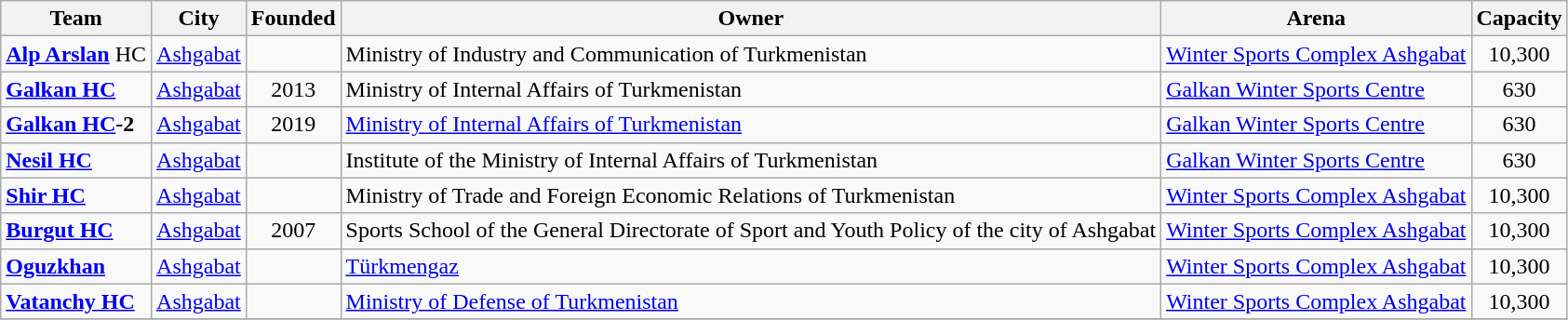<table class="wikitable" style="text-align:left">
<tr>
<th>Team</th>
<th>City</th>
<th>Founded</th>
<th>Owner</th>
<th>Arena</th>
<th>Capacity</th>
</tr>
<tr>
<td><strong><a href='#'>Alp Arslan</a></strong> HC</td>
<td><a href='#'>Ashgabat</a></td>
<td align=center></td>
<td>Ministry of Industry and Communication of Turkmenistan</td>
<td><a href='#'>Winter Sports Complex Ashgabat</a></td>
<td align=center>10,300</td>
</tr>
<tr>
<td><strong><a href='#'>Galkan HC</a></strong></td>
<td><a href='#'>Ashgabat</a></td>
<td align=center>2013</td>
<td>Ministry of Internal Affairs of Turkmenistan</td>
<td><a href='#'>Galkan Winter Sports Centre</a></td>
<td align=center>630</td>
</tr>
<tr>
<td><strong><a href='#'>Galkan HC</a>-2</strong></td>
<td><a href='#'>Ashgabat</a></td>
<td align=center>2019</td>
<td><a href='#'>Ministry of Internal Affairs of Turkmenistan</a></td>
<td><a href='#'>Galkan Winter Sports Centre</a></td>
<td align=center>630</td>
</tr>
<tr>
<td><strong><a href='#'>Nesil HC</a></strong></td>
<td><a href='#'>Ashgabat</a></td>
<td align=center></td>
<td>Institute of the Ministry of Internal Affairs of Turkmenistan</td>
<td><a href='#'>Galkan Winter Sports Centre</a></td>
<td align=center>630</td>
</tr>
<tr>
<td><strong> <a href='#'>Shir HC</a></strong></td>
<td><a href='#'>Ashgabat</a></td>
<td align=center></td>
<td>Ministry of Trade and Foreign Economic Relations of Turkmenistan</td>
<td><a href='#'>Winter Sports Complex Ashgabat</a></td>
<td align=center>10,300</td>
</tr>
<tr>
<td><strong> <a href='#'>Burgut HC</a></strong></td>
<td><a href='#'>Ashgabat</a></td>
<td align=center>2007</td>
<td>Sports School of the General Directorate of Sport and Youth Policy of the city of Ashgabat</td>
<td><a href='#'>Winter Sports Complex Ashgabat</a></td>
<td align=center>10,300</td>
</tr>
<tr>
<td><strong><a href='#'>Oguzkhan</a></strong></td>
<td><a href='#'>Ashgabat</a></td>
<td align=center></td>
<td><a href='#'>Türkmengaz</a></td>
<td><a href='#'>Winter Sports Complex Ashgabat</a></td>
<td align=center>10,300</td>
</tr>
<tr>
<td><strong><a href='#'>Vatanchy HC</a></strong></td>
<td><a href='#'>Ashgabat</a></td>
<td align=center></td>
<td><a href='#'>Ministry of Defense of Turkmenistan</a></td>
<td><a href='#'>Winter Sports Complex Ashgabat</a></td>
<td align=center>10,300</td>
</tr>
<tr>
</tr>
</table>
